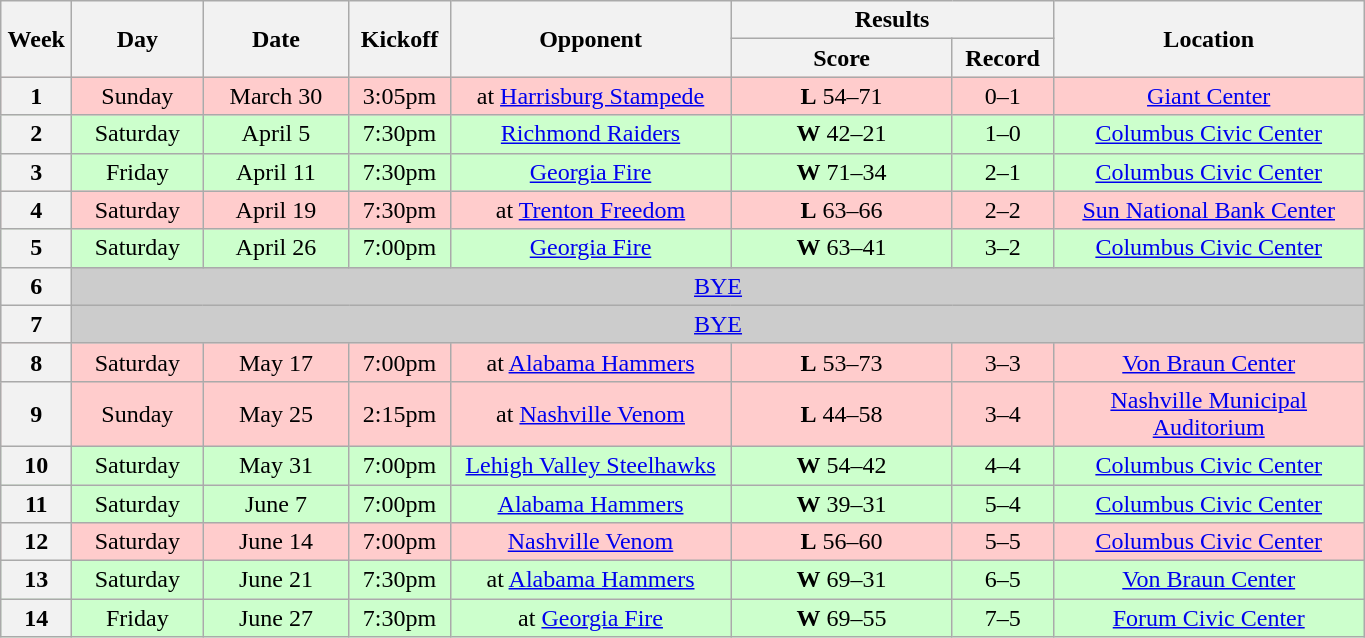<table class="wikitable">
<tr>
<th rowspan="2" width="40">Week</th>
<th rowspan="2" width="80">Day</th>
<th rowspan="2" width="90">Date</th>
<th rowspan="2" width="60">Kickoff</th>
<th rowspan="2" width="180">Opponent</th>
<th colspan="2" width="200">Results</th>
<th rowspan="2" width="200">Location</th>
</tr>
<tr>
<th width="140">Score</th>
<th width="60">Record</th>
</tr>
<tr align="center" bgcolor="#FFCCCC">
<th>1</th>
<td>Sunday</td>
<td>March 30</td>
<td>3:05pm</td>
<td>at <a href='#'>Harrisburg Stampede</a></td>
<td><strong>L</strong> 54–71</td>
<td>0–1</td>
<td><a href='#'>Giant Center</a></td>
</tr>
<tr align="center" bgcolor="#CCFFCC">
<th>2</th>
<td>Saturday</td>
<td>April 5</td>
<td>7:30pm</td>
<td><a href='#'>Richmond Raiders</a></td>
<td><strong>W</strong> 42–21</td>
<td>1–0</td>
<td><a href='#'>Columbus Civic Center</a></td>
</tr>
<tr align="center" bgcolor="#CCFFCC">
<th>3</th>
<td>Friday</td>
<td>April 11</td>
<td>7:30pm</td>
<td><a href='#'>Georgia Fire</a></td>
<td><strong>W</strong> 71–34</td>
<td>2–1</td>
<td><a href='#'>Columbus Civic Center</a></td>
</tr>
<tr align="center" bgcolor="#FFCCCC">
<th>4</th>
<td>Saturday</td>
<td>April 19</td>
<td>7:30pm</td>
<td>at <a href='#'>Trenton Freedom</a></td>
<td><strong>L</strong> 63–66</td>
<td>2–2</td>
<td><a href='#'>Sun National Bank Center</a></td>
</tr>
<tr align="center" bgcolor="#CCFFCC">
<th>5</th>
<td>Saturday</td>
<td>April 26</td>
<td>7:00pm</td>
<td><a href='#'>Georgia Fire</a></td>
<td><strong>W</strong> 63–41</td>
<td>3–2</td>
<td><a href='#'>Columbus Civic Center</a></td>
</tr>
<tr align="center" bgcolor="#CCCCCC">
<th>6</th>
<td colSpan=7><a href='#'>BYE</a></td>
</tr>
<tr align="center" bgcolor="#CCCCCC">
<th>7</th>
<td colSpan=7><a href='#'>BYE</a></td>
</tr>
<tr align="center" bgcolor="#FFCCCC">
<th>8</th>
<td>Saturday</td>
<td>May 17</td>
<td>7:00pm</td>
<td>at <a href='#'>Alabama Hammers</a></td>
<td><strong>L</strong> 53–73</td>
<td>3–3</td>
<td><a href='#'>Von Braun Center</a></td>
</tr>
<tr align="center" bgcolor="#FFCCCC">
<th>9</th>
<td>Sunday</td>
<td>May 25</td>
<td>2:15pm</td>
<td>at <a href='#'>Nashville Venom</a></td>
<td><strong>L</strong> 44–58</td>
<td>3–4</td>
<td><a href='#'>Nashville Municipal Auditorium</a></td>
</tr>
<tr align="center" bgcolor="#CCFFCC">
<th>10</th>
<td>Saturday</td>
<td>May 31</td>
<td>7:00pm</td>
<td><a href='#'>Lehigh Valley Steelhawks</a></td>
<td><strong>W</strong> 54–42</td>
<td>4–4</td>
<td><a href='#'>Columbus Civic Center</a></td>
</tr>
<tr align="center" bgcolor="#CCFFCC">
<th>11</th>
<td>Saturday</td>
<td>June 7</td>
<td>7:00pm</td>
<td><a href='#'>Alabama Hammers</a></td>
<td><strong>W</strong> 39–31</td>
<td>5–4</td>
<td><a href='#'>Columbus Civic Center</a></td>
</tr>
<tr align="center" bgcolor="#FFCCCC">
<th>12</th>
<td>Saturday</td>
<td>June 14</td>
<td>7:00pm</td>
<td><a href='#'>Nashville Venom</a></td>
<td><strong>L</strong> 56–60</td>
<td>5–5</td>
<td><a href='#'>Columbus Civic Center</a></td>
</tr>
<tr align="center" bgcolor="#CCFFCC">
<th>13</th>
<td>Saturday</td>
<td>June 21</td>
<td>7:30pm</td>
<td>at <a href='#'>Alabama Hammers</a></td>
<td><strong>W</strong> 69–31</td>
<td>6–5</td>
<td><a href='#'>Von Braun Center</a></td>
</tr>
<tr align="center" bgcolor="#CCFFCC">
<th>14</th>
<td>Friday</td>
<td>June 27</td>
<td>7:30pm</td>
<td>at <a href='#'>Georgia Fire</a></td>
<td><strong>W</strong> 69–55</td>
<td>7–5</td>
<td><a href='#'>Forum Civic Center</a></td>
</tr>
</table>
